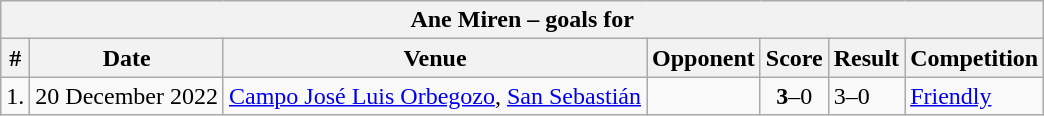<table class="wikitable">
<tr>
<th colspan="7"><strong>Ane Miren – goals for </strong></th>
</tr>
<tr>
<th>#</th>
<th>Date</th>
<th>Venue</th>
<th>Opponent</th>
<th>Score</th>
<th>Result</th>
<th>Competition</th>
</tr>
<tr>
<td align="center">1.</td>
<td>20 December 2022</td>
<td><a href='#'>Campo José Luis Orbegozo</a>, <a href='#'>San Sebastián</a></td>
<td></td>
<td align=center><strong>3</strong>–0</td>
<td>3–0</td>
<td><a href='#'>Friendly</a></td>
</tr>
</table>
